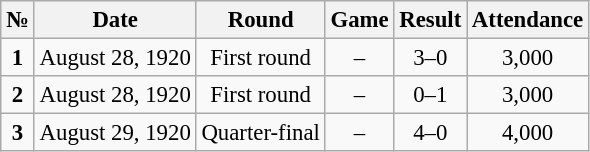<table class="wikitable" style=" text-align:center; font-size:95%;">
<tr>
<th>№</th>
<th>Date</th>
<th>Round</th>
<th>Game</th>
<th>Result</th>
<th>Attendance</th>
</tr>
<tr>
<td><strong>1</strong></td>
<td>August 28, 1920</td>
<td>First round</td>
<td> – </td>
<td>3–0</td>
<td>3,000</td>
</tr>
<tr>
<td><strong>2</strong></td>
<td>August 28, 1920</td>
<td>First round</td>
<td> – </td>
<td>0–1</td>
<td>3,000</td>
</tr>
<tr>
<td><strong>3</strong></td>
<td>August 29, 1920</td>
<td>Quarter-final</td>
<td> – </td>
<td>4–0</td>
<td>4,000</td>
</tr>
</table>
